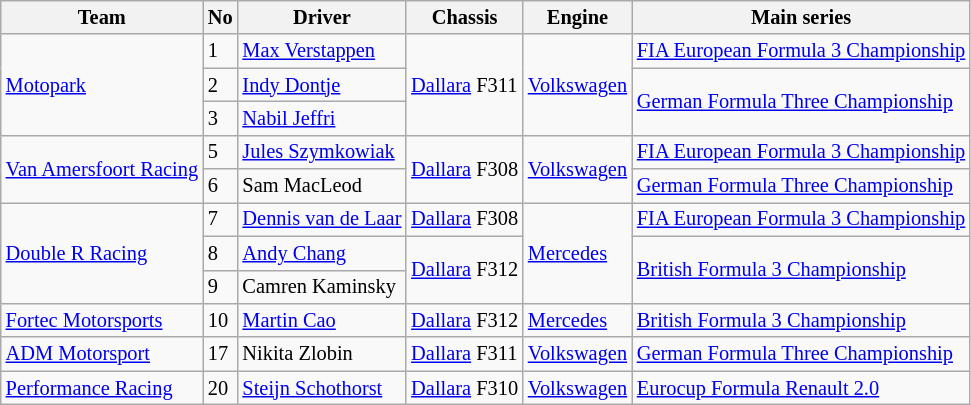<table class="wikitable" style="font-size: 85%;">
<tr>
<th>Team</th>
<th>No</th>
<th>Driver</th>
<th>Chassis</th>
<th>Engine</th>
<th>Main series</th>
</tr>
<tr>
<td rowspan=3> <a href='#'>Motopark</a></td>
<td>1</td>
<td> <a href='#'>Max Verstappen</a></td>
<td rowspan=3><a href='#'>Dallara</a> F311</td>
<td rowspan=3><a href='#'>Volkswagen</a></td>
<td><a href='#'>FIA European Formula 3 Championship</a></td>
</tr>
<tr>
<td>2</td>
<td> <a href='#'>Indy Dontje</a></td>
<td rowspan=2><a href='#'>German Formula Three Championship</a></td>
</tr>
<tr>
<td>3</td>
<td> <a href='#'>Nabil Jeffri</a></td>
</tr>
<tr>
<td rowspan=2> <a href='#'>Van Amersfoort Racing</a></td>
<td>5</td>
<td> <a href='#'>Jules Szymkowiak</a></td>
<td rowspan=2><a href='#'>Dallara</a> F308</td>
<td rowspan=2><a href='#'>Volkswagen</a></td>
<td><a href='#'>FIA European Formula 3 Championship</a></td>
</tr>
<tr>
<td>6</td>
<td> Sam MacLeod</td>
<td><a href='#'>German Formula Three Championship</a></td>
</tr>
<tr>
<td rowspan=3> <a href='#'>Double R Racing</a></td>
<td>7</td>
<td> <a href='#'>Dennis van de Laar</a></td>
<td><a href='#'>Dallara</a> F308</td>
<td rowspan=3><a href='#'>Mercedes</a></td>
<td><a href='#'>FIA European Formula 3 Championship</a></td>
</tr>
<tr>
<td>8</td>
<td> <a href='#'>Andy Chang</a></td>
<td rowspan=2><a href='#'>Dallara</a> F312</td>
<td rowspan=2><a href='#'>British Formula 3 Championship</a></td>
</tr>
<tr>
<td>9</td>
<td> Camren Kaminsky</td>
</tr>
<tr>
<td> <a href='#'>Fortec Motorsports</a></td>
<td>10</td>
<td> <a href='#'>Martin Cao</a></td>
<td><a href='#'>Dallara</a> F312</td>
<td><a href='#'>Mercedes</a></td>
<td><a href='#'>British Formula 3 Championship</a></td>
</tr>
<tr>
<td> <a href='#'>ADM Motorsport</a></td>
<td>17</td>
<td> Nikita Zlobin</td>
<td><a href='#'>Dallara</a> F311</td>
<td><a href='#'>Volkswagen</a></td>
<td><a href='#'>German Formula Three Championship</a></td>
</tr>
<tr>
<td> <a href='#'>Performance Racing</a></td>
<td>20</td>
<td> <a href='#'>Steijn Schothorst</a></td>
<td><a href='#'>Dallara</a> F310</td>
<td><a href='#'>Volkswagen</a></td>
<td><a href='#'>Eurocup Formula Renault 2.0</a></td>
</tr>
</table>
